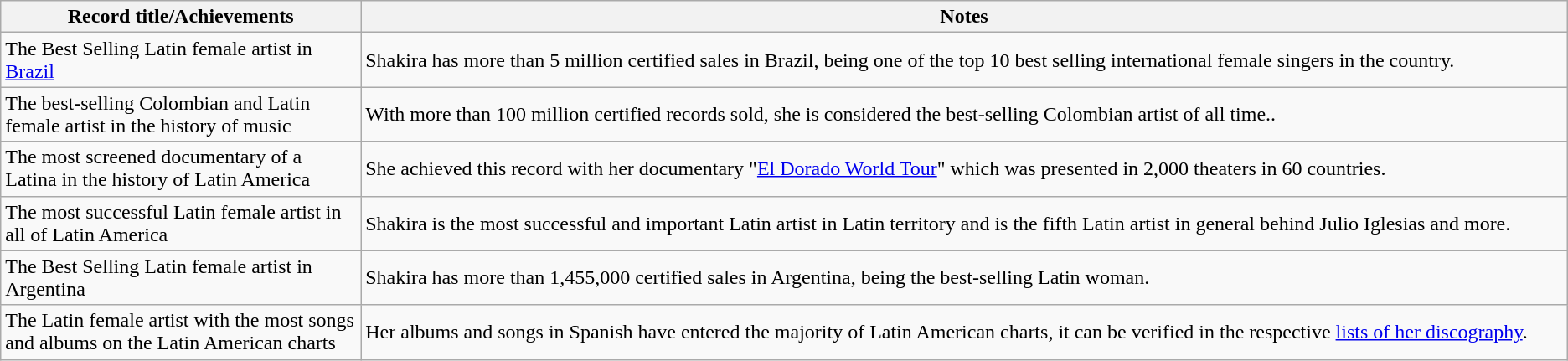<table class="wikitable sortable plainrowheaders">
<tr>
<th scope="col" width="20%">Record title/Achievements</th>
<th scope="col" width="67%">Notes</th>
</tr>
<tr>
<td>The Best Selling Latin female artist in <a href='#'>Brazil</a></td>
<td>Shakira has more than 5 million certified sales in Brazil, being one of the top 10 best selling international female singers in the country.</td>
</tr>
<tr>
<td>The best-selling Colombian and Latin female artist in the history of music</td>
<td>With more than 100 million certified records sold, she is considered the best-selling Colombian artist of all time..</td>
</tr>
<tr>
<td>The most screened documentary of a Latina in the history of Latin America</td>
<td>She achieved this record with her documentary "<a href='#'>El Dorado World Tour</a>" which was presented in 2,000 theaters in 60 countries.</td>
</tr>
<tr>
<td>The most successful Latin female artist in all of Latin America</td>
<td>Shakira is the most successful and important Latin artist in Latin territory and is the fifth Latin artist in general behind Julio Iglesias and more.</td>
</tr>
<tr>
<td>The Best Selling Latin female artist in Argentina</td>
<td>Shakira has more than 1,455,000 certified sales in Argentina, being the best-selling Latin woman.</td>
</tr>
<tr>
<td>The Latin female artist with the most songs and albums on the Latin American charts</td>
<td>Her albums and songs in Spanish have entered the majority of Latin American charts, it can be verified in the respective <a href='#'>lists of her discography</a>.</td>
</tr>
</table>
